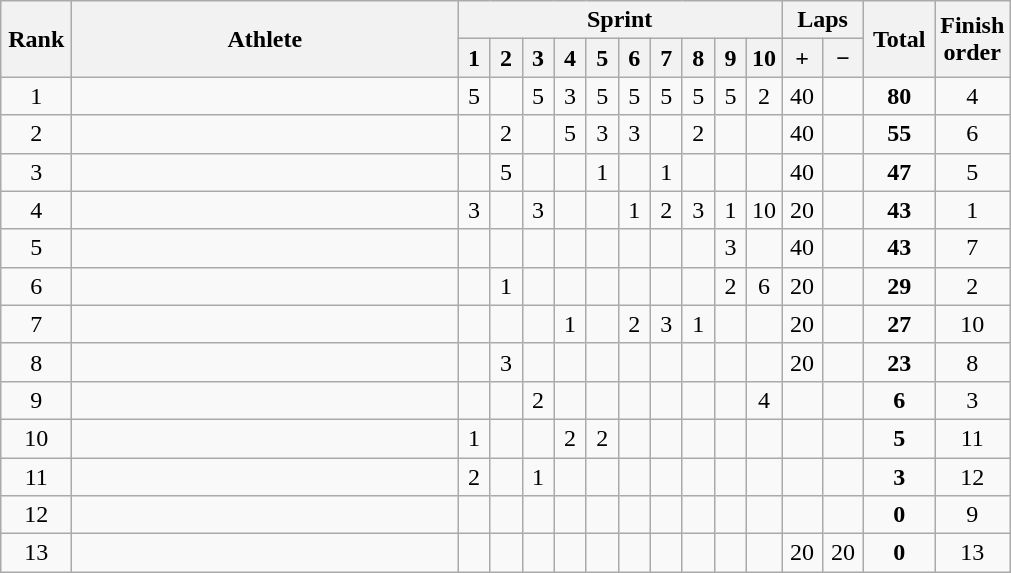<table class="wikitable" style="text-align:center">
<tr>
<th rowspan=2 width=40>Rank</th>
<th rowspan=2 width=250>Athlete</th>
<th colspan=10>Sprint</th>
<th colspan=2>Laps</th>
<th rowspan=2 width=40>Total</th>
<th rowspan=2 width=40>Finish order</th>
</tr>
<tr>
<th width=14>1</th>
<th width=14>2</th>
<th width=14>3</th>
<th width=14>4</th>
<th width=14>5</th>
<th width=14>6</th>
<th width=14>7</th>
<th width=14>8</th>
<th width=14>9</th>
<th width=14>10</th>
<th width=20>+</th>
<th width=20>−</th>
</tr>
<tr>
<td>1</td>
<td align=left></td>
<td>5</td>
<td></td>
<td>5</td>
<td>3</td>
<td>5</td>
<td>5</td>
<td>5</td>
<td>5</td>
<td>5</td>
<td>2</td>
<td>40</td>
<td></td>
<td><strong>80</strong></td>
<td>4</td>
</tr>
<tr>
<td>2</td>
<td align=left></td>
<td></td>
<td>2</td>
<td></td>
<td>5</td>
<td>3</td>
<td>3</td>
<td></td>
<td>2</td>
<td></td>
<td></td>
<td>40</td>
<td></td>
<td><strong>55</strong></td>
<td>6</td>
</tr>
<tr>
<td>3</td>
<td align=left></td>
<td></td>
<td>5</td>
<td></td>
<td></td>
<td>1</td>
<td></td>
<td>1</td>
<td></td>
<td></td>
<td></td>
<td>40</td>
<td></td>
<td><strong>47</strong></td>
<td>5</td>
</tr>
<tr>
<td>4</td>
<td align=left></td>
<td>3</td>
<td></td>
<td>3</td>
<td></td>
<td></td>
<td>1</td>
<td>2</td>
<td>3</td>
<td>1</td>
<td>10</td>
<td>20</td>
<td></td>
<td><strong>43</strong></td>
<td>1</td>
</tr>
<tr>
<td>5</td>
<td align=left></td>
<td></td>
<td></td>
<td></td>
<td></td>
<td></td>
<td></td>
<td></td>
<td></td>
<td>3</td>
<td></td>
<td>40</td>
<td></td>
<td><strong>43</strong></td>
<td>7</td>
</tr>
<tr>
<td>6</td>
<td align=left></td>
<td></td>
<td>1</td>
<td></td>
<td></td>
<td></td>
<td></td>
<td></td>
<td></td>
<td>2</td>
<td>6</td>
<td>20</td>
<td></td>
<td><strong>29</strong></td>
<td>2</td>
</tr>
<tr>
<td>7</td>
<td align=left></td>
<td></td>
<td></td>
<td></td>
<td>1</td>
<td></td>
<td>2</td>
<td>3</td>
<td>1</td>
<td></td>
<td></td>
<td>20</td>
<td></td>
<td><strong>27</strong></td>
<td>10</td>
</tr>
<tr>
<td>8</td>
<td align=left></td>
<td></td>
<td>3</td>
<td></td>
<td></td>
<td></td>
<td></td>
<td></td>
<td></td>
<td></td>
<td></td>
<td>20</td>
<td></td>
<td><strong>23</strong></td>
<td>8</td>
</tr>
<tr>
<td>9</td>
<td align=left></td>
<td></td>
<td></td>
<td>2</td>
<td></td>
<td></td>
<td></td>
<td></td>
<td></td>
<td></td>
<td>4</td>
<td></td>
<td></td>
<td><strong>6</strong></td>
<td>3</td>
</tr>
<tr>
<td>10</td>
<td align=left></td>
<td>1</td>
<td></td>
<td></td>
<td>2</td>
<td>2</td>
<td></td>
<td></td>
<td></td>
<td></td>
<td></td>
<td></td>
<td></td>
<td><strong>5</strong></td>
<td>11</td>
</tr>
<tr>
<td>11</td>
<td align=left></td>
<td>2</td>
<td></td>
<td>1</td>
<td></td>
<td></td>
<td></td>
<td></td>
<td></td>
<td></td>
<td></td>
<td></td>
<td></td>
<td><strong>3</strong></td>
<td>12</td>
</tr>
<tr>
<td>12</td>
<td align=left></td>
<td></td>
<td></td>
<td></td>
<td></td>
<td></td>
<td></td>
<td></td>
<td></td>
<td></td>
<td></td>
<td></td>
<td></td>
<td><strong>0</strong></td>
<td>9</td>
</tr>
<tr>
<td>13</td>
<td align=left></td>
<td></td>
<td></td>
<td></td>
<td></td>
<td></td>
<td></td>
<td></td>
<td></td>
<td></td>
<td></td>
<td>20</td>
<td>20</td>
<td><strong>0</strong></td>
<td>13</td>
</tr>
</table>
